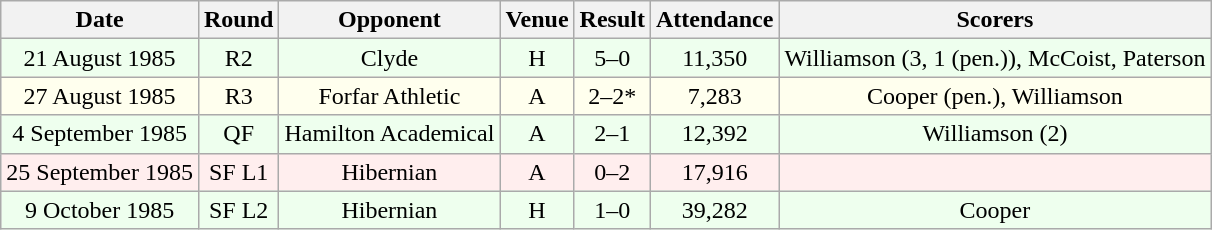<table class="wikitable sortable" style="font-size:100%; text-align:center">
<tr>
<th>Date</th>
<th>Round</th>
<th>Opponent</th>
<th>Venue</th>
<th>Result</th>
<th>Attendance</th>
<th>Scorers</th>
</tr>
<tr bgcolor = "#EEFFEE">
<td>21 August 1985</td>
<td>R2</td>
<td>Clyde</td>
<td>H</td>
<td>5–0</td>
<td>11,350</td>
<td>Williamson (3, 1 (pen.)), McCoist, Paterson</td>
</tr>
<tr bgcolor = "#FFFFEE">
<td>27 August 1985</td>
<td>R3</td>
<td>Forfar Athletic</td>
<td>A</td>
<td>2–2*</td>
<td>7,283</td>
<td>Cooper (pen.), Williamson</td>
</tr>
<tr bgcolor = "#EEFFEE">
<td>4 September 1985</td>
<td>QF</td>
<td>Hamilton Academical</td>
<td>A</td>
<td>2–1</td>
<td>12,392</td>
<td>Williamson (2)</td>
</tr>
<tr bgcolor = "#FFEEEE">
<td>25 September 1985</td>
<td>SF L1</td>
<td>Hibernian</td>
<td>A</td>
<td>0–2</td>
<td>17,916</td>
<td></td>
</tr>
<tr bgcolor = "#EEFFEE">
<td>9 October 1985</td>
<td>SF L2</td>
<td>Hibernian</td>
<td>H</td>
<td>1–0</td>
<td>39,282</td>
<td>Cooper</td>
</tr>
</table>
